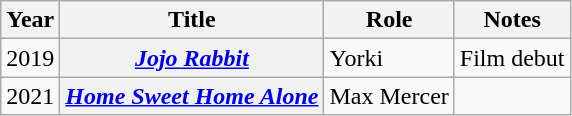<table class="wikitable sortable plainrowheaders">
<tr>
<th scope="col">Year</th>
<th scope="col">Title</th>
<th scope="col">Role</th>
<th scope="col">Notes</th>
</tr>
<tr>
<td>2019</td>
<th scope="row"><em><a href='#'>Jojo Rabbit</a></em></th>
<td>Yorki</td>
<td>Film debut</td>
</tr>
<tr>
<td>2021</td>
<th scope="row"><em><a href='#'>Home Sweet Home Alone</a></em></th>
<td>Max Mercer</td>
<td></td>
</tr>
</table>
